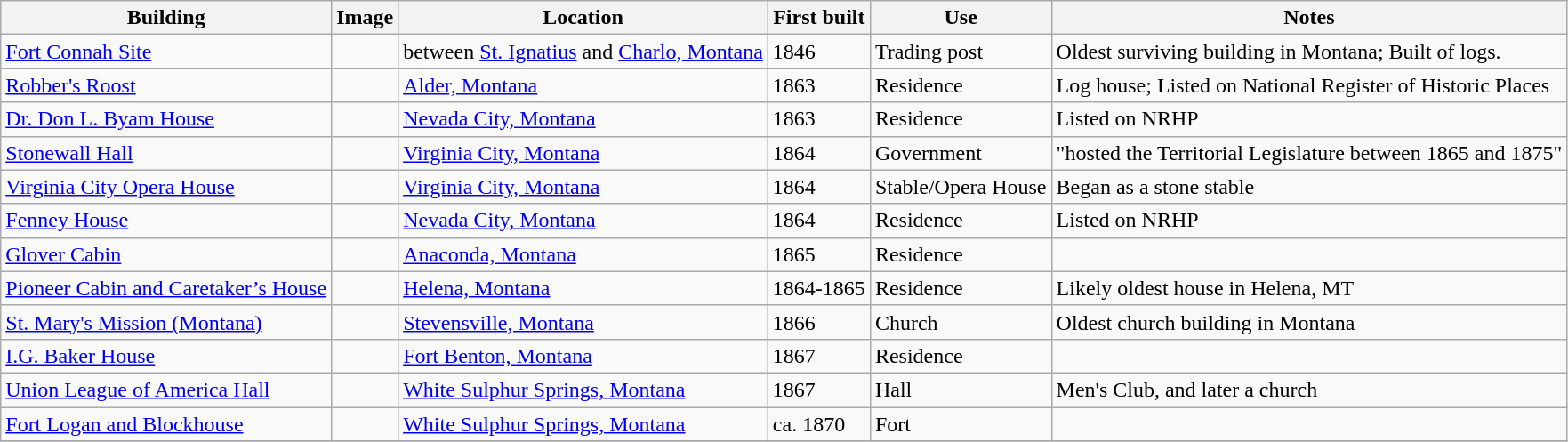<table class="wikitable sortable">
<tr>
<th>Building</th>
<th class="unsortable">Image</th>
<th>Location</th>
<th>First built</th>
<th>Use</th>
<th class="unsortable">Notes</th>
</tr>
<tr>
<td><a href='#'>Fort Connah Site</a></td>
<td></td>
<td>between <a href='#'>St. Ignatius</a> and <a href='#'>Charlo, Montana</a></td>
<td>1846</td>
<td>Trading post</td>
<td>Oldest surviving building in Montana; Built of logs.</td>
</tr>
<tr>
<td><a href='#'>Robber's Roost</a></td>
<td></td>
<td><a href='#'>Alder, Montana</a></td>
<td>1863</td>
<td>Residence</td>
<td>Log house; Listed on National Register of Historic Places</td>
</tr>
<tr>
<td><a href='#'>Dr. Don L. Byam House</a></td>
<td></td>
<td><a href='#'>Nevada City, Montana</a></td>
<td>1863</td>
<td>Residence</td>
<td>Listed on NRHP</td>
</tr>
<tr>
<td><a href='#'>Stonewall Hall</a></td>
<td></td>
<td><a href='#'>Virginia City, Montana</a></td>
<td>1864</td>
<td>Government</td>
<td>"hosted the Territorial Legislature between 1865 and 1875"</td>
</tr>
<tr>
<td><a href='#'>Virginia City Opera House</a></td>
<td></td>
<td><a href='#'>Virginia City, Montana</a></td>
<td>1864</td>
<td>Stable/Opera House</td>
<td>Began as a stone stable</td>
</tr>
<tr>
<td><a href='#'>Fenney House</a></td>
<td></td>
<td><a href='#'>Nevada City, Montana</a></td>
<td>1864</td>
<td>Residence</td>
<td>Listed on NRHP</td>
</tr>
<tr>
<td><a href='#'>Glover Cabin</a></td>
<td></td>
<td><a href='#'>Anaconda, Montana</a></td>
<td>1865</td>
<td>Residence</td>
<td></td>
</tr>
<tr>
<td><a href='#'>Pioneer Cabin and Caretaker’s House</a></td>
<td></td>
<td><a href='#'>Helena, Montana</a></td>
<td>1864-1865</td>
<td>Residence</td>
<td>Likely oldest house in Helena, MT</td>
</tr>
<tr>
<td><a href='#'>St. Mary's Mission (Montana)</a></td>
<td></td>
<td><a href='#'>Stevensville, Montana</a></td>
<td>1866</td>
<td>Church</td>
<td>Oldest church building in Montana</td>
</tr>
<tr>
<td><a href='#'>I.G. Baker House</a></td>
<td></td>
<td><a href='#'>Fort Benton, Montana</a></td>
<td>1867</td>
<td>Residence</td>
<td></td>
</tr>
<tr>
<td><a href='#'>Union League of America Hall</a></td>
<td></td>
<td><a href='#'>White Sulphur Springs, Montana</a></td>
<td>1867</td>
<td>Hall</td>
<td>Men's Club, and later a church</td>
</tr>
<tr>
<td><a href='#'>Fort Logan and Blockhouse</a></td>
<td></td>
<td><a href='#'>White Sulphur Springs, Montana</a></td>
<td>ca. 1870</td>
<td>Fort</td>
<td></td>
</tr>
<tr>
</tr>
</table>
